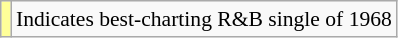<table class="wikitable" style="font-size:90%;">
<tr>
<td style="background-color:#FFFF99"></td>
<td>Indicates best-charting R&B single of 1968</td>
</tr>
</table>
